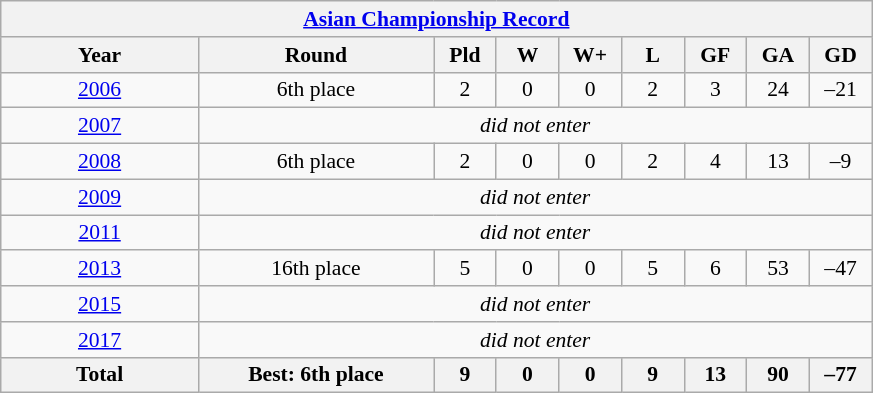<table class="wikitable" style="text-align:center; font-size:90%;">
<tr>
<th colspan=9><a href='#'>Asian Championship Record</a></th>
</tr>
<tr>
<th width=125>Year</th>
<th width=150>Round</th>
<th width=35>Pld</th>
<th width=35>W</th>
<th width=35>W+</th>
<th width=35>L</th>
<th width=35>GF</th>
<th width=35>GA</th>
<th width=35>GD</th>
</tr>
<tr>
<td> <a href='#'>2006</a></td>
<td>6th place</td>
<td>2</td>
<td>0</td>
<td>0</td>
<td>2</td>
<td>3</td>
<td>24</td>
<td>–21</td>
</tr>
<tr>
<td> <a href='#'>2007</a></td>
<td colspan=8><em>did not enter</em></td>
</tr>
<tr>
<td> <a href='#'>2008</a></td>
<td>6th place</td>
<td>2</td>
<td>0</td>
<td>0</td>
<td>2</td>
<td>4</td>
<td>13</td>
<td>–9</td>
</tr>
<tr>
<td> <a href='#'>2009</a></td>
<td colspan=8><em>did not enter</em></td>
</tr>
<tr>
<td> <a href='#'>2011</a></td>
<td colspan=8><em>did not enter</em></td>
</tr>
<tr>
<td> <a href='#'>2013</a></td>
<td>16th place</td>
<td>5</td>
<td>0</td>
<td>0</td>
<td>5</td>
<td>6</td>
<td>53</td>
<td>–47</td>
</tr>
<tr>
<td> <a href='#'>2015</a></td>
<td colspan=8><em>did not enter</em></td>
</tr>
<tr>
<td> <a href='#'>2017</a></td>
<td colspan=8><em>did not enter</em></td>
</tr>
<tr>
<th>Total</th>
<th>Best: 6th place</th>
<th>9</th>
<th>0</th>
<th>0</th>
<th>9</th>
<th>13</th>
<th>90</th>
<th>–77</th>
</tr>
</table>
